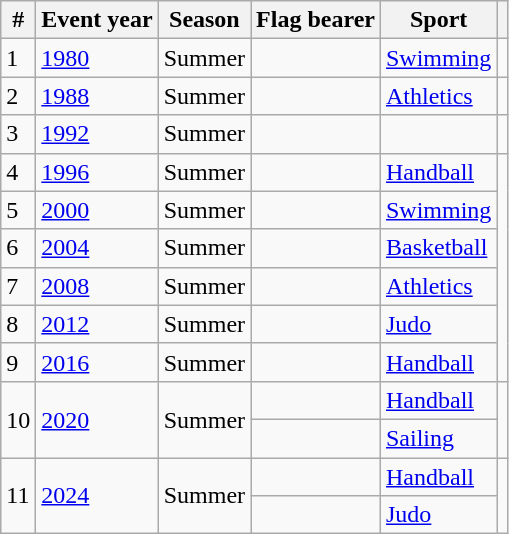<table class="wikitable sortable">
<tr>
<th>#</th>
<th>Event year</th>
<th>Season</th>
<th>Flag bearer</th>
<th>Sport</th>
<th></th>
</tr>
<tr>
<td>1</td>
<td><a href='#'>1980</a></td>
<td>Summer</td>
<td></td>
<td><a href='#'>Swimming</a></td>
<td></td>
</tr>
<tr>
<td>2</td>
<td><a href='#'>1988</a></td>
<td>Summer</td>
<td></td>
<td><a href='#'>Athletics</a></td>
<td></td>
</tr>
<tr>
<td>3</td>
<td><a href='#'>1992</a></td>
<td>Summer</td>
<td></td>
<td></td>
<td></td>
</tr>
<tr>
<td>4</td>
<td><a href='#'>1996</a></td>
<td>Summer</td>
<td></td>
<td><a href='#'>Handball</a></td>
<td rowspan=6></td>
</tr>
<tr>
<td>5</td>
<td><a href='#'>2000</a></td>
<td>Summer</td>
<td></td>
<td><a href='#'>Swimming</a></td>
</tr>
<tr>
<td>6</td>
<td><a href='#'>2004</a></td>
<td>Summer</td>
<td></td>
<td><a href='#'>Basketball</a></td>
</tr>
<tr>
<td>7</td>
<td><a href='#'>2008</a></td>
<td>Summer</td>
<td></td>
<td><a href='#'>Athletics</a></td>
</tr>
<tr>
<td>8</td>
<td><a href='#'>2012</a></td>
<td>Summer</td>
<td></td>
<td><a href='#'>Judo</a></td>
</tr>
<tr>
<td>9</td>
<td><a href='#'>2016</a></td>
<td>Summer</td>
<td></td>
<td><a href='#'>Handball</a></td>
</tr>
<tr>
<td rowspan=2>10</td>
<td rowspan=2><a href='#'>2020</a></td>
<td rowspan=2>Summer</td>
<td></td>
<td><a href='#'>Handball</a></td>
<td rowspan=2></td>
</tr>
<tr>
<td></td>
<td><a href='#'>Sailing</a></td>
</tr>
<tr>
<td rowspan=2>11</td>
<td rowspan=2><a href='#'>2024</a></td>
<td rowspan=2>Summer</td>
<td></td>
<td><a href='#'>Handball</a></td>
<td rowspan=2></td>
</tr>
<tr>
<td></td>
<td><a href='#'>Judo</a></td>
</tr>
</table>
